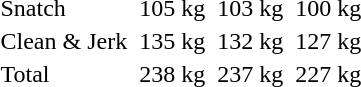<table>
<tr>
<td>Snatch</td>
<td></td>
<td>105 kg</td>
<td></td>
<td>103 kg</td>
<td></td>
<td>100 kg</td>
</tr>
<tr>
<td>Clean & Jerk</td>
<td></td>
<td>135 kg</td>
<td></td>
<td>132 kg</td>
<td></td>
<td>127 kg</td>
</tr>
<tr>
<td>Total</td>
<td></td>
<td>238 kg</td>
<td></td>
<td>237 kg</td>
<td></td>
<td>227 kg</td>
</tr>
</table>
